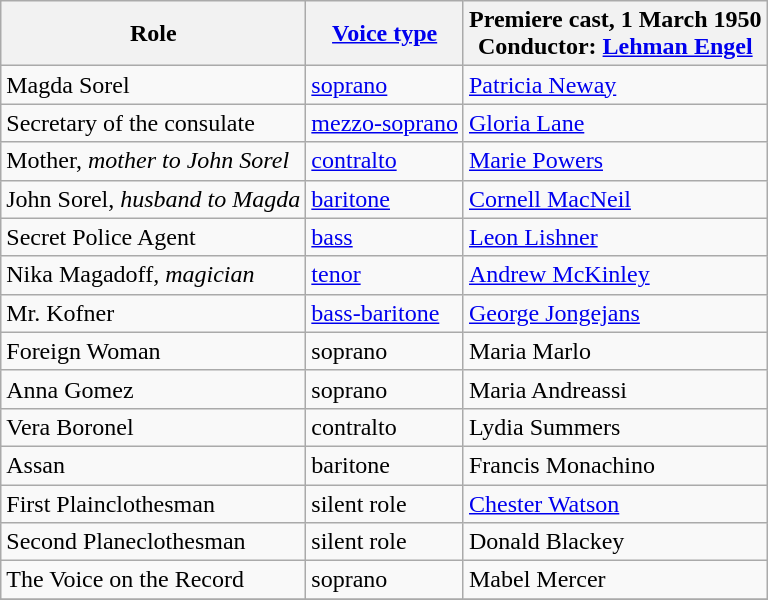<table class="wikitable">
<tr>
<th>Role</th>
<th><a href='#'>Voice type</a></th>
<th>Premiere cast, 1 March 1950<br>Conductor: <a href='#'>Lehman Engel</a></th>
</tr>
<tr>
<td>Magda Sorel</td>
<td><a href='#'>soprano</a></td>
<td><a href='#'>Patricia Neway</a></td>
</tr>
<tr>
<td>Secretary of the consulate</td>
<td><a href='#'>mezzo-soprano</a></td>
<td><a href='#'>Gloria Lane</a></td>
</tr>
<tr>
<td>Mother, <em>mother to John Sorel</em></td>
<td><a href='#'>contralto</a></td>
<td><a href='#'>Marie Powers</a></td>
</tr>
<tr>
<td>John Sorel, <em>husband to Magda</em></td>
<td><a href='#'>baritone</a></td>
<td><a href='#'>Cornell MacNeil</a></td>
</tr>
<tr>
<td>Secret Police Agent</td>
<td><a href='#'>bass</a></td>
<td><a href='#'>Leon Lishner</a></td>
</tr>
<tr>
<td>Nika Magadoff, <em>magician</em></td>
<td><a href='#'>tenor</a></td>
<td><a href='#'>Andrew McKinley</a></td>
</tr>
<tr>
<td>Mr. Kofner</td>
<td><a href='#'>bass-baritone</a></td>
<td><a href='#'>George Jongejans</a></td>
</tr>
<tr>
<td>Foreign Woman</td>
<td>soprano</td>
<td>Maria Marlo</td>
</tr>
<tr>
<td>Anna Gomez</td>
<td>soprano</td>
<td>Maria Andreassi</td>
</tr>
<tr>
<td>Vera Boronel</td>
<td>contralto</td>
<td>Lydia Summers</td>
</tr>
<tr>
<td>Assan</td>
<td>baritone</td>
<td>Francis Monachino</td>
</tr>
<tr>
<td>First Plainclothesman</td>
<td>silent role</td>
<td><a href='#'>Chester Watson</a></td>
</tr>
<tr>
<td>Second Planeclothesman</td>
<td>silent role</td>
<td>Donald Blackey</td>
</tr>
<tr>
<td>The Voice on the Record</td>
<td>soprano</td>
<td>Mabel Mercer</td>
</tr>
<tr>
</tr>
</table>
